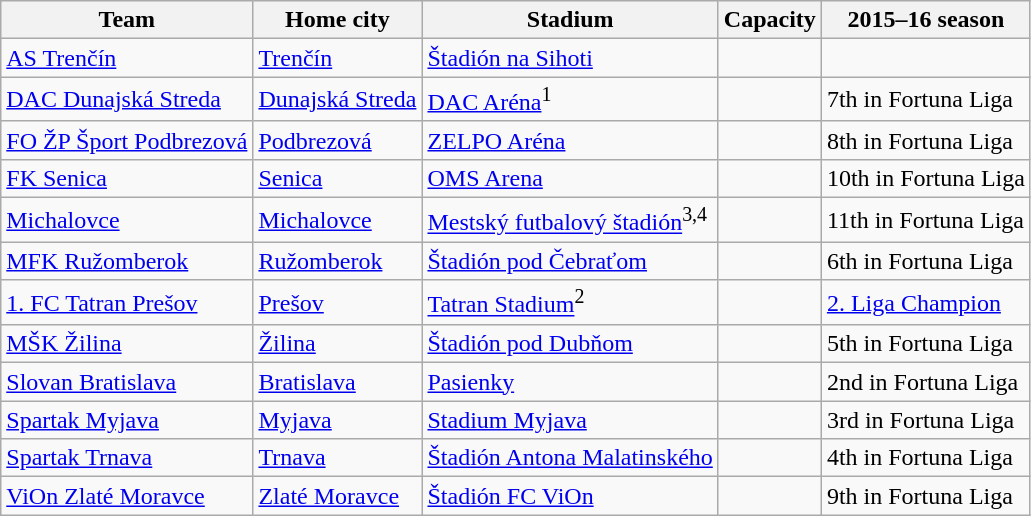<table class="wikitable">
<tr>
<th>Team</th>
<th>Home city</th>
<th>Stadium</th>
<th>Capacity</th>
<th>2015–16 season</th>
</tr>
<tr>
<td><a href='#'>AS Trenčín</a></td>
<td><a href='#'>Trenčín</a></td>
<td><a href='#'>Štadión na Sihoti</a></td>
<td align="center"></td>
<td></td>
</tr>
<tr>
<td><a href='#'>DAC Dunajská Streda</a></td>
<td><a href='#'>Dunajská Streda</a></td>
<td><a href='#'>DAC Aréna</a><sup>1</sup></td>
<td align="center"></td>
<td>7th in Fortuna Liga</td>
</tr>
<tr>
<td><a href='#'>FO ŽP Šport Podbrezová</a></td>
<td><a href='#'>Podbrezová</a></td>
<td><a href='#'>ZELPO Aréna</a></td>
<td align="center"></td>
<td>8th in Fortuna Liga</td>
</tr>
<tr>
<td><a href='#'>FK Senica</a></td>
<td><a href='#'>Senica</a></td>
<td><a href='#'>OMS Arena</a></td>
<td align="center"></td>
<td>10th in Fortuna Liga</td>
</tr>
<tr>
<td><a href='#'>Michalovce</a></td>
<td><a href='#'>Michalovce</a></td>
<td><a href='#'>Mestský futbalový štadión</a><sup>3,4</sup></td>
<td align="center"></td>
<td>11th in Fortuna Liga</td>
</tr>
<tr>
<td><a href='#'>MFK Ružomberok</a></td>
<td><a href='#'>Ružomberok</a></td>
<td><a href='#'>Štadión pod Čebraťom</a></td>
<td align="center"></td>
<td>6th in Fortuna Liga</td>
</tr>
<tr>
<td><a href='#'>1. FC Tatran Prešov</a></td>
<td><a href='#'>Prešov</a></td>
<td><a href='#'>Tatran Stadium</a><sup>2</sup></td>
<td align="center"></td>
<td><a href='#'>2. Liga Champion</a></td>
</tr>
<tr>
<td><a href='#'>MŠK Žilina</a></td>
<td><a href='#'>Žilina</a></td>
<td><a href='#'>Štadión pod Dubňom</a></td>
<td align="center"></td>
<td>5th in Fortuna Liga</td>
</tr>
<tr>
<td><a href='#'>Slovan Bratislava</a></td>
<td><a href='#'>Bratislava</a></td>
<td><a href='#'>Pasienky</a></td>
<td align="center"></td>
<td>2nd in Fortuna Liga</td>
</tr>
<tr>
<td><a href='#'>Spartak Myjava</a></td>
<td><a href='#'>Myjava</a></td>
<td><a href='#'>Stadium Myjava</a></td>
<td align="center"></td>
<td>3rd in Fortuna Liga</td>
</tr>
<tr>
<td><a href='#'>Spartak Trnava</a></td>
<td><a href='#'>Trnava</a></td>
<td><a href='#'>Štadión Antona Malatinského</a></td>
<td align="center"></td>
<td>4th in Fortuna Liga</td>
</tr>
<tr>
<td><a href='#'>ViOn Zlaté Moravce</a></td>
<td><a href='#'>Zlaté Moravce</a></td>
<td><a href='#'>Štadión FC ViOn</a></td>
<td align="center"></td>
<td>9th in Fortuna Liga</td>
</tr>
</table>
